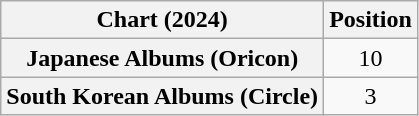<table class="wikitable sortable plainrowheaders" style="text-align:center">
<tr>
<th scope="col">Chart (2024)</th>
<th scope="col">Position</th>
</tr>
<tr>
<th scope="row">Japanese Albums (Oricon)</th>
<td>10</td>
</tr>
<tr>
<th scope="row">South Korean Albums (Circle)</th>
<td>3</td>
</tr>
</table>
